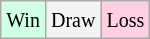<table class="wikitable">
<tr>
<td style="background-color: #d0ffe3;"><small>Win</small></td>
<td style="background-color: #f3f3f3;"><small>Draw</small></td>
<td style="background-color: #ffd0e3;"><small>Loss</small></td>
</tr>
</table>
